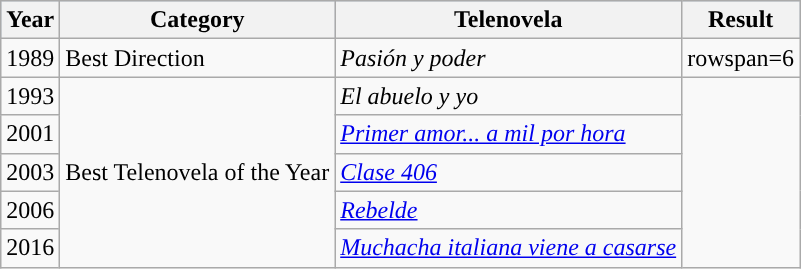<table class="wikitable">
<tr style="background:#b0c4de;">
<th>Year</th>
<th>Category</th>
<th>Telenovela</th>
<th>Result</th>
</tr>
<tr>
<td>1989</td>
<td>Best Direction</td>
<td><em>Pasión y poder</em></td>
<td>rowspan=6 </td>
</tr>
<tr>
<td>1993</td>
<td rowspan=5>Best Telenovela of the Year</td>
<td><em>El abuelo y yo</em></td>
</tr>
<tr>
<td>2001</td>
<td><em><a href='#'>Primer amor... a mil por hora</a></em></td>
</tr>
<tr>
<td>2003</td>
<td><em><a href='#'>Clase 406</a></em></td>
</tr>
<tr>
<td>2006</td>
<td><em><a href='#'>Rebelde</a></em></td>
</tr>
<tr>
<td>2016</td>
<td><em><a href='#'>Muchacha italiana viene a casarse</a></em></td>
</tr>
</table>
